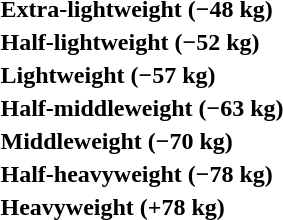<table>
<tr>
<th rowspan=2 style="text-align:left;">Extra-lightweight (−48 kg)</th>
<td rowspan=2></td>
<td rowspan=2></td>
<td></td>
</tr>
<tr>
<td></td>
</tr>
<tr>
<th rowspan=2 style="text-align:left;">Half-lightweight (−52 kg)</th>
<td rowspan=2></td>
<td rowspan=2></td>
<td></td>
</tr>
<tr>
<td></td>
</tr>
<tr>
<th rowspan=2 style="text-align:left;">Lightweight (−57 kg)</th>
<td rowspan=2></td>
<td rowspan=2></td>
<td></td>
</tr>
<tr>
<td></td>
</tr>
<tr>
<th rowspan=2 style="text-align:left;">Half-middleweight (−63 kg)</th>
<td rowspan=2></td>
<td rowspan=2></td>
<td></td>
</tr>
<tr>
<td></td>
</tr>
<tr>
<th rowspan=2 style="text-align:left;">Middleweight (−70 kg)</th>
<td rowspan=2></td>
<td rowspan=2></td>
<td></td>
</tr>
<tr>
<td></td>
</tr>
<tr>
<th rowspan=2 style="text-align:left;">Half-heavyweight (−78 kg)</th>
<td rowspan=2></td>
<td rowspan=2></td>
<td></td>
</tr>
<tr>
<td></td>
</tr>
<tr>
<th rowspan=2 style="text-align:left;">Heavyweight (+78 kg)</th>
<td rowspan=2></td>
<td rowspan=2></td>
<td></td>
</tr>
<tr>
<td></td>
</tr>
</table>
